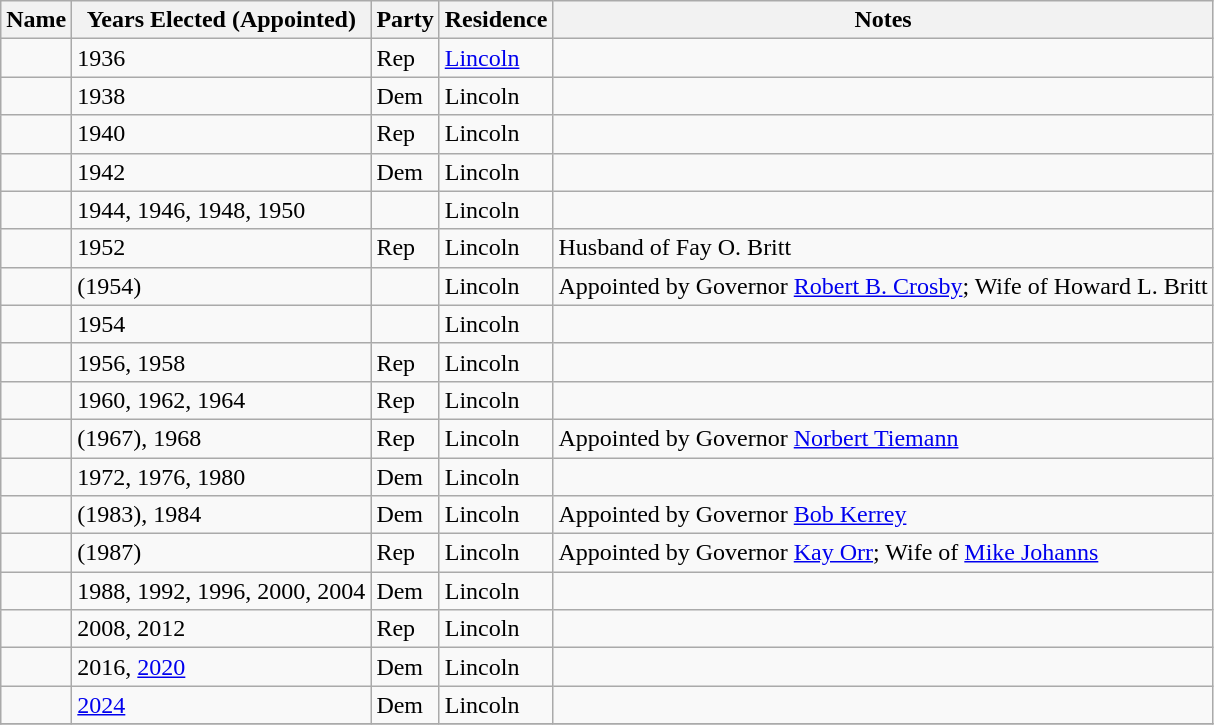<table class="wikitable sortable">
<tr>
<th>Name</th>
<th>Years Elected (Appointed)</th>
<th>Party</th>
<th>Residence</th>
<th>Notes</th>
</tr>
<tr>
<td></td>
<td>1936</td>
<td>Rep</td>
<td><a href='#'>Lincoln</a></td>
<td></td>
</tr>
<tr>
<td></td>
<td>1938</td>
<td>Dem</td>
<td>Lincoln</td>
<td></td>
</tr>
<tr>
<td></td>
<td>1940</td>
<td>Rep</td>
<td>Lincoln</td>
<td></td>
</tr>
<tr>
<td></td>
<td>1942</td>
<td>Dem</td>
<td>Lincoln</td>
<td></td>
</tr>
<tr>
<td></td>
<td>1944, 1946, 1948, 1950</td>
<td></td>
<td>Lincoln</td>
<td></td>
</tr>
<tr>
<td></td>
<td>1952</td>
<td>Rep</td>
<td>Lincoln</td>
<td>Husband of Fay O. Britt</td>
</tr>
<tr>
<td></td>
<td>(1954)</td>
<td></td>
<td>Lincoln</td>
<td>Appointed by Governor <a href='#'>Robert B. Crosby</a>; Wife of Howard L. Britt</td>
</tr>
<tr>
<td></td>
<td>1954</td>
<td></td>
<td>Lincoln</td>
<td></td>
</tr>
<tr>
<td></td>
<td>1956, 1958</td>
<td>Rep</td>
<td>Lincoln</td>
<td></td>
</tr>
<tr>
<td></td>
<td>1960, 1962, 1964</td>
<td>Rep</td>
<td>Lincoln</td>
<td></td>
</tr>
<tr>
<td></td>
<td>(1967), 1968</td>
<td>Rep</td>
<td>Lincoln</td>
<td>Appointed by Governor <a href='#'>Norbert Tiemann</a></td>
</tr>
<tr>
<td></td>
<td>1972, 1976, 1980</td>
<td>Dem</td>
<td>Lincoln</td>
<td></td>
</tr>
<tr>
<td></td>
<td>(1983), 1984</td>
<td>Dem</td>
<td>Lincoln</td>
<td>Appointed by Governor <a href='#'>Bob Kerrey</a></td>
</tr>
<tr>
<td></td>
<td>(1987)</td>
<td>Rep</td>
<td>Lincoln</td>
<td>Appointed by Governor <a href='#'>Kay Orr</a>; Wife of <a href='#'>Mike Johanns</a></td>
</tr>
<tr>
<td></td>
<td>1988, 1992, 1996, 2000, 2004</td>
<td>Dem</td>
<td>Lincoln</td>
<td></td>
</tr>
<tr>
<td></td>
<td>2008, 2012</td>
<td>Rep</td>
<td>Lincoln</td>
<td></td>
</tr>
<tr>
<td></td>
<td>2016, <a href='#'>2020</a></td>
<td>Dem</td>
<td>Lincoln</td>
<td></td>
</tr>
<tr>
<td></td>
<td><a href='#'>2024</a></td>
<td>Dem</td>
<td>Lincoln</td>
<td></td>
</tr>
<tr>
</tr>
</table>
